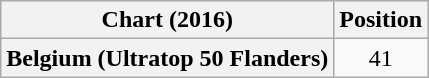<table class="wikitable plainrowheaders" style="text-align:center">
<tr>
<th>Chart (2016)</th>
<th>Position</th>
</tr>
<tr>
<th scope="row">Belgium (Ultratop 50 Flanders)</th>
<td>41</td>
</tr>
</table>
